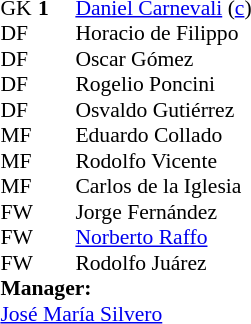<table cellspacing="0" cellpadding="0" style="font-size:90%; margin:0.2em auto;">
<tr>
<th width="25"></th>
<th width="25"></th>
</tr>
<tr>
<td>GK</td>
<td><strong>1</strong></td>
<td> <a href='#'>Daniel Carnevali</a> (<a href='#'>c</a>)</td>
</tr>
<tr>
<td>DF</td>
<td></td>
<td> Horacio de Filippo</td>
</tr>
<tr>
<td>DF</td>
<td></td>
<td> Oscar Gómez</td>
</tr>
<tr>
<td>DF</td>
<td></td>
<td> Rogelio Poncini</td>
</tr>
<tr>
<td>DF</td>
<td></td>
<td> Osvaldo Gutiérrez</td>
</tr>
<tr>
<td>MF</td>
<td></td>
<td> Eduardo Collado</td>
</tr>
<tr>
<td>MF</td>
<td></td>
<td> Rodolfo Vicente</td>
</tr>
<tr>
<td>MF</td>
<td></td>
<td> Carlos de la Iglesia</td>
</tr>
<tr>
<td>FW</td>
<td></td>
<td> Jorge Fernández</td>
</tr>
<tr>
<td>FW</td>
<td></td>
<td> <a href='#'>Norberto Raffo</a></td>
</tr>
<tr>
<td>FW</td>
<td></td>
<td> Rodolfo Juárez</td>
</tr>
<tr>
<td colspan=3><strong>Manager:</strong></td>
</tr>
<tr>
<td colspan=4> <a href='#'>José María Silvero</a></td>
</tr>
</table>
